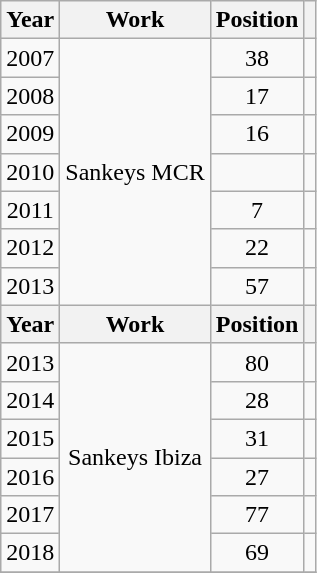<table class="wikitable plainrowheaders" style="text-align:center;">
<tr>
<th>Year</th>
<th>Work</th>
<th>Position</th>
<th></th>
</tr>
<tr>
<td>2007</td>
<td rowspan="7">Sankeys MCR</td>
<td>38</td>
<td></td>
</tr>
<tr>
<td>2008</td>
<td>17</td>
<td></td>
</tr>
<tr>
<td>2009</td>
<td>16</td>
<td></td>
</tr>
<tr>
<td>2010</td>
<td></td>
<td></td>
</tr>
<tr>
<td>2011</td>
<td>7</td>
<td></td>
</tr>
<tr>
<td>2012</td>
<td>22</td>
<td></td>
</tr>
<tr>
<td>2013</td>
<td>57</td>
<td></td>
</tr>
<tr>
<th>Year</th>
<th>Work</th>
<th>Position</th>
<th></th>
</tr>
<tr>
<td>2013</td>
<td rowspan="6">Sankeys Ibiza</td>
<td>80</td>
<td></td>
</tr>
<tr>
<td>2014</td>
<td>28</td>
<td></td>
</tr>
<tr>
<td>2015</td>
<td>31</td>
<td></td>
</tr>
<tr>
<td>2016</td>
<td>27</td>
<td></td>
</tr>
<tr>
<td>2017</td>
<td>77</td>
<td></td>
</tr>
<tr>
<td>2018</td>
<td>69</td>
<td></td>
</tr>
<tr>
</tr>
</table>
